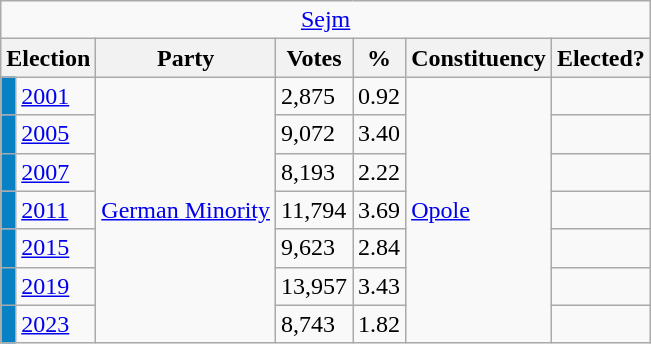<table class = 'wikitable'>
<tr>
<td colspan="7" style="text-align:center;"><a href='#'>Sejm</a></td>
</tr>
<tr>
<th colspan="2">Election</th>
<th>Party</th>
<th>Votes</th>
<th>%</th>
<th>Constituency</th>
<th>Elected?</th>
</tr>
<tr>
<td style="background-color: #0780C4"></td>
<td><a href='#'>2001</a></td>
<td rowspan="7"><a href='#'>German Minority</a></td>
<td>2,875</td>
<td>0.92</td>
<td rowspan="7"><a href='#'>Opole</a></td>
<td></td>
</tr>
<tr>
<td style="background-color: #0780C4"></td>
<td><a href='#'>2005</a></td>
<td>9,072</td>
<td>3.40</td>
<td></td>
</tr>
<tr>
<td style="background-color: #0780C4"></td>
<td><a href='#'>2007</a></td>
<td>8,193</td>
<td>2.22</td>
<td></td>
</tr>
<tr>
<td style="background-color: #0780C4"></td>
<td><a href='#'>2011</a></td>
<td>11,794</td>
<td>3.69</td>
<td></td>
</tr>
<tr>
<td style="background-color: #0780C4"></td>
<td><a href='#'>2015</a></td>
<td>9,623</td>
<td>2.84</td>
<td></td>
</tr>
<tr>
<td style="background-color: #0780C4"></td>
<td><a href='#'>2019</a></td>
<td>13,957</td>
<td>3.43</td>
<td></td>
</tr>
<tr>
<td style="background-color: #0780C4"></td>
<td><a href='#'>2023</a></td>
<td>8,743</td>
<td>1.82</td>
<td></td>
</tr>
</table>
